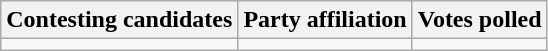<table class="wikitable sortable">
<tr>
<th>Contesting candidates</th>
<th>Party affiliation</th>
<th>Votes polled</th>
</tr>
<tr>
<td></td>
<td></td>
<td></td>
</tr>
</table>
